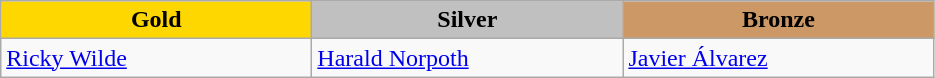<table class="wikitable" style="text-align:left">
<tr align="center">
<td width=200 bgcolor=gold><strong>Gold</strong></td>
<td width=200 bgcolor=silver><strong>Silver</strong></td>
<td width=200 bgcolor=CC9966><strong>Bronze</strong></td>
</tr>
<tr>
<td><a href='#'>Ricky Wilde</a><br><em></em></td>
<td><a href='#'>Harald Norpoth</a><br><em></em></td>
<td><a href='#'>Javier Álvarez</a><br><em></em></td>
</tr>
</table>
